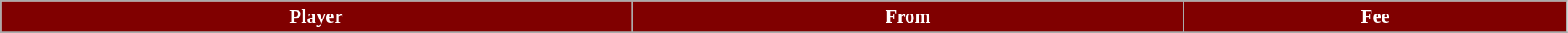<table class="wikitable" style="text-align:left; font-size:95%;width:98%;">
<tr>
<th style="background:maroon; color:white;">Player</th>
<th style="background:maroon; color:white;">From</th>
<th style="background:maroon; color:white;">Fee</th>
</tr>
<tr>
</tr>
</table>
